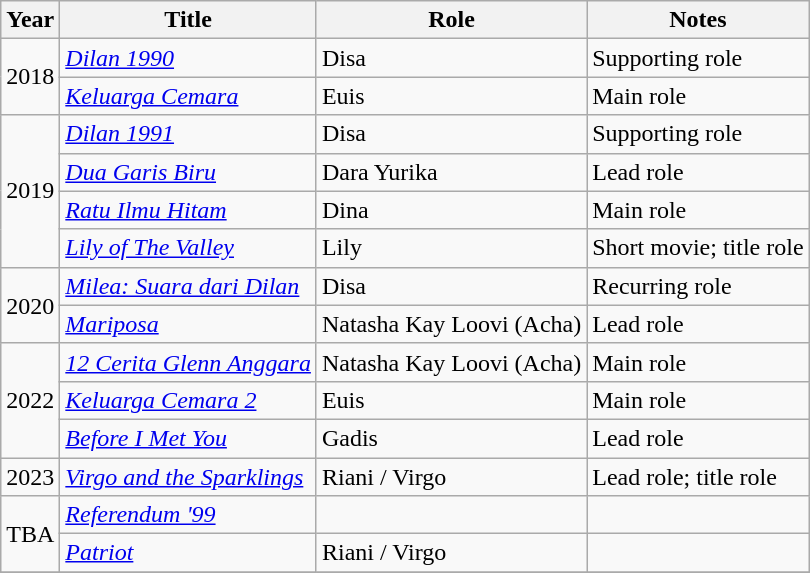<table class="wikitable sortable">
<tr>
<th>Year</th>
<th>Title</th>
<th>Role</th>
<th>Notes</th>
</tr>
<tr>
<td rowspan=2>2018</td>
<td><em><a href='#'>Dilan 1990</a></em></td>
<td>Disa</td>
<td>Supporting role</td>
</tr>
<tr>
<td><em><a href='#'>Keluarga Cemara</a></em></td>
<td>Euis</td>
<td>Main role</td>
</tr>
<tr>
<td rowspan="4">2019</td>
<td><em><a href='#'>Dilan 1991</a></em></td>
<td>Disa</td>
<td>Supporting role</td>
</tr>
<tr>
<td><em><a href='#'>Dua Garis Biru</a></em></td>
<td>Dara Yurika</td>
<td>Lead role</td>
</tr>
<tr>
<td><em><a href='#'>Ratu Ilmu Hitam</a></em></td>
<td>Dina</td>
<td>Main role</td>
</tr>
<tr>
<td><em><a href='#'>Lily of The Valley</a></em></td>
<td>Lily</td>
<td>Short movie; title role</td>
</tr>
<tr>
<td rowspan="2">2020</td>
<td><em><a href='#'>Milea: Suara dari Dilan</a></em></td>
<td>Disa</td>
<td>Recurring role</td>
</tr>
<tr>
<td><em><a href='#'>Mariposa</a></em></td>
<td>Natasha Kay Loovi (Acha)</td>
<td>Lead role</td>
</tr>
<tr>
<td rowspan="3">2022</td>
<td><em><a href='#'>12 Cerita Glenn Anggara</a></em></td>
<td>Natasha Kay Loovi (Acha)</td>
<td>Main role</td>
</tr>
<tr>
<td><em><a href='#'>Keluarga Cemara 2</a></em></td>
<td>Euis</td>
<td>Main role</td>
</tr>
<tr>
<td><em><a href='#'>Before I Met You</a></em></td>
<td>Gadis</td>
<td>Lead role</td>
</tr>
<tr>
<td>2023</td>
<td><em><a href='#'>Virgo and the Sparklings</a></em></td>
<td>Riani / Virgo</td>
<td>Lead role; title role</td>
</tr>
<tr>
<td rowspan="2">TBA</td>
<td><em><a href='#'>Referendum '99</a></em></td>
<td></td>
<td></td>
</tr>
<tr>
<td><em><a href='#'>Patriot</a></em></td>
<td>Riani / Virgo</td>
<td></td>
</tr>
<tr>
</tr>
</table>
